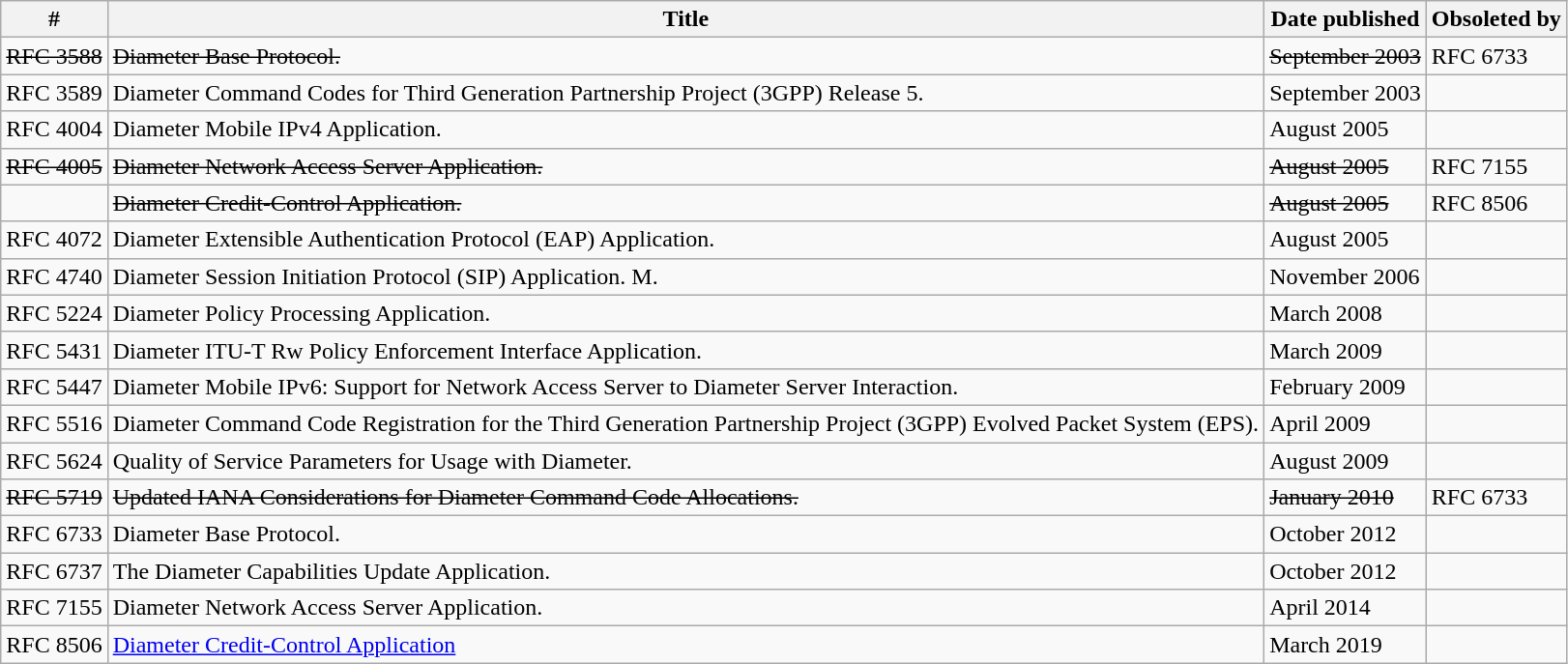<table class="wikitable">
<tr>
<th>#</th>
<th>Title</th>
<th>Date published</th>
<th>Obsoleted by</th>
</tr>
<tr>
<td style="white-space: nowrap;"><s>RFC 3588</s></td>
<td><s>Diameter Base Protocol.</s></td>
<td><s>September 2003</s></td>
<td>RFC 6733</td>
</tr>
<tr>
<td>RFC 3589</td>
<td>Diameter Command Codes for Third Generation Partnership Project (3GPP) Release 5.</td>
<td>September 2003</td>
<td></td>
</tr>
<tr>
<td>RFC 4004</td>
<td>Diameter Mobile IPv4 Application.</td>
<td>August 2005</td>
<td></td>
</tr>
<tr>
<td style="white-space: nowrap;"><s>RFC 4005</s></td>
<td><s>Diameter Network Access Server Application.</s></td>
<td><s>August 2005</s></td>
<td>RFC 7155</td>
</tr>
<tr>
<td><s></s></td>
<td><s>Diameter Credit-Control Application.</s></td>
<td><s>August 2005</s></td>
<td>RFC 8506</td>
</tr>
<tr>
<td>RFC 4072</td>
<td>Diameter Extensible Authentication Protocol (EAP) Application.</td>
<td>August 2005</td>
<td></td>
</tr>
<tr>
<td>RFC 4740</td>
<td>Diameter Session Initiation Protocol (SIP) Application. M.</td>
<td>November 2006</td>
<td></td>
</tr>
<tr>
<td>RFC 5224</td>
<td>Diameter Policy Processing Application.</td>
<td>March 2008</td>
<td></td>
</tr>
<tr>
<td>RFC 5431</td>
<td>Diameter ITU-T Rw Policy Enforcement Interface Application.</td>
<td>March 2009</td>
<td></td>
</tr>
<tr>
<td>RFC 5447</td>
<td>Diameter Mobile IPv6: Support for Network Access Server to Diameter Server Interaction.</td>
<td>February 2009</td>
<td></td>
</tr>
<tr>
<td>RFC 5516</td>
<td>Diameter Command Code Registration for the Third Generation Partnership Project (3GPP) Evolved Packet System (EPS).</td>
<td>April 2009</td>
<td></td>
</tr>
<tr>
<td>RFC 5624</td>
<td>Quality of Service Parameters for Usage with Diameter.</td>
<td>August 2009</td>
<td></td>
</tr>
<tr>
<td style="white-space: nowrap;"><s>RFC 5719</s></td>
<td><s>Updated IANA Considerations for Diameter Command Code Allocations.</s></td>
<td><s>January 2010</s></td>
<td>RFC 6733</td>
</tr>
<tr>
<td>RFC 6733</td>
<td>Diameter Base Protocol.</td>
<td>October 2012</td>
<td></td>
</tr>
<tr>
<td>RFC 6737</td>
<td>The Diameter Capabilities Update Application.</td>
<td>October 2012</td>
<td></td>
</tr>
<tr>
<td>RFC 7155</td>
<td>Diameter Network Access Server Application.</td>
<td>April 2014</td>
<td></td>
</tr>
<tr>
<td>RFC 8506</td>
<td><a href='#'>Diameter Credit-Control Application</a></td>
<td>March 2019</td>
<td></td>
</tr>
</table>
